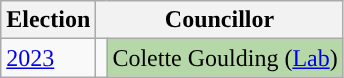<table class="wikitable">
<tr>
<th>Election</th>
<th colspan="2">Councillor</th>
</tr>
<tr>
<td><a href='#'>2023</a></td>
<td style="background-color: "></td>
<td bgcolor="#B6D7A8">Colette Goulding (<a href='#'>Lab</a>)</td>
</tr>
</table>
